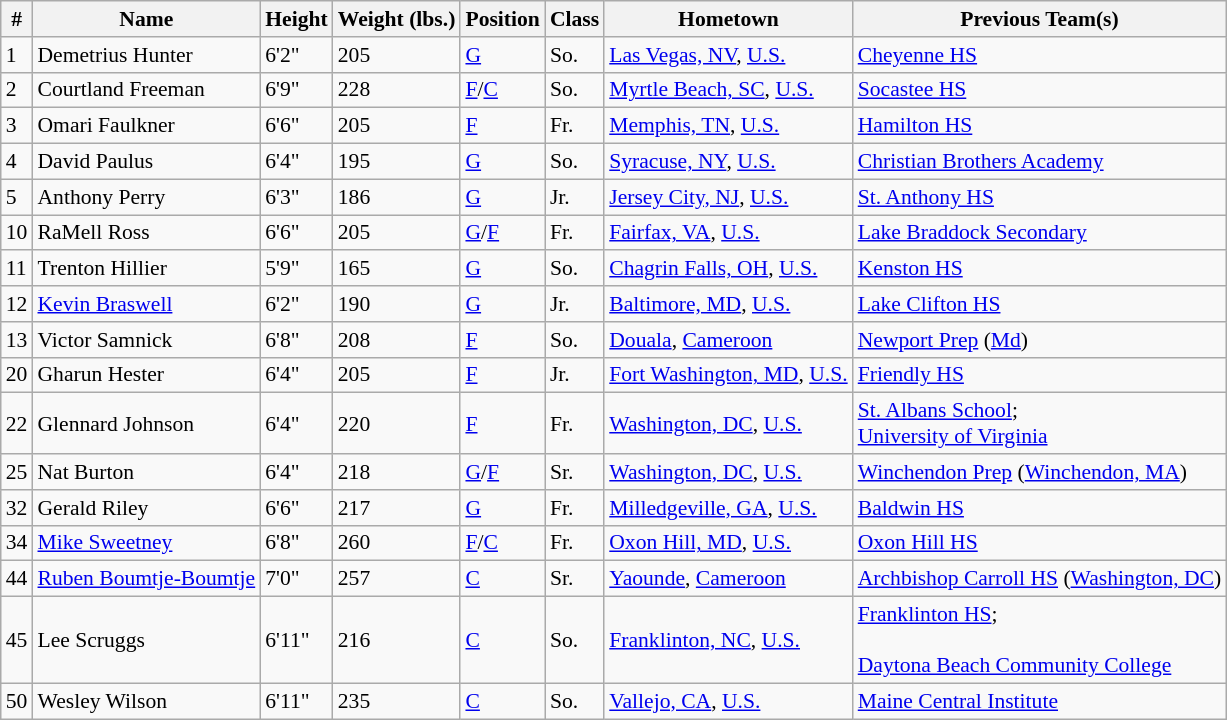<table class="wikitable" style="font-size: 90%">
<tr>
<th>#</th>
<th>Name</th>
<th>Height</th>
<th>Weight (lbs.)</th>
<th>Position</th>
<th>Class</th>
<th>Hometown</th>
<th>Previous Team(s)</th>
</tr>
<tr>
<td>1</td>
<td>Demetrius Hunter</td>
<td>6'2"</td>
<td>205</td>
<td><a href='#'>G</a></td>
<td>So.</td>
<td><a href='#'>Las Vegas, NV</a>, <a href='#'>U.S.</a></td>
<td><a href='#'>Cheyenne HS</a></td>
</tr>
<tr>
<td>2</td>
<td>Courtland Freeman</td>
<td>6'9"</td>
<td>228</td>
<td><a href='#'>F</a>/<a href='#'>C</a></td>
<td>So.</td>
<td><a href='#'>Myrtle Beach, SC</a>, <a href='#'>U.S.</a></td>
<td><a href='#'>Socastee HS</a></td>
</tr>
<tr>
<td>3</td>
<td>Omari Faulkner</td>
<td>6'6"</td>
<td>205</td>
<td><a href='#'>F</a></td>
<td>Fr.</td>
<td><a href='#'>Memphis, TN</a>, <a href='#'>U.S.</a></td>
<td><a href='#'>Hamilton HS</a></td>
</tr>
<tr>
<td>4</td>
<td>David Paulus</td>
<td>6'4"</td>
<td>195</td>
<td><a href='#'>G</a></td>
<td>So.</td>
<td><a href='#'>Syracuse, NY</a>, <a href='#'>U.S.</a></td>
<td><a href='#'>Christian Brothers Academy</a></td>
</tr>
<tr>
<td>5</td>
<td>Anthony Perry</td>
<td>6'3"</td>
<td>186</td>
<td><a href='#'>G</a></td>
<td>Jr.</td>
<td><a href='#'>Jersey City, NJ</a>, <a href='#'>U.S.</a></td>
<td><a href='#'>St. Anthony HS</a></td>
</tr>
<tr>
<td>10</td>
<td>RaMell Ross</td>
<td>6'6"</td>
<td>205</td>
<td><a href='#'>G</a>/<a href='#'>F</a></td>
<td>Fr.</td>
<td><a href='#'>Fairfax, VA</a>, <a href='#'>U.S.</a></td>
<td><a href='#'>Lake Braddock Secondary</a></td>
</tr>
<tr>
<td>11</td>
<td>Trenton Hillier</td>
<td>5'9"</td>
<td>165</td>
<td><a href='#'>G</a></td>
<td>So.</td>
<td><a href='#'>Chagrin Falls, OH</a>, <a href='#'>U.S.</a></td>
<td><a href='#'>Kenston HS</a></td>
</tr>
<tr>
<td>12</td>
<td><a href='#'>Kevin Braswell</a></td>
<td>6'2"</td>
<td>190</td>
<td><a href='#'>G</a></td>
<td>Jr.</td>
<td><a href='#'>Baltimore, MD</a>, <a href='#'>U.S.</a></td>
<td><a href='#'>Lake Clifton HS</a></td>
</tr>
<tr>
<td>13</td>
<td>Victor Samnick</td>
<td>6'8"</td>
<td>208</td>
<td><a href='#'>F</a></td>
<td>So.</td>
<td><a href='#'>Douala</a>, <a href='#'>Cameroon</a></td>
<td><a href='#'>Newport Prep</a> (<a href='#'>Md</a>)</td>
</tr>
<tr>
<td>20</td>
<td>Gharun Hester</td>
<td>6'4"</td>
<td>205</td>
<td><a href='#'>F</a></td>
<td>Jr.</td>
<td><a href='#'>Fort Washington, MD</a>, <a href='#'>U.S.</a></td>
<td><a href='#'>Friendly HS</a></td>
</tr>
<tr>
<td>22</td>
<td>Glennard Johnson</td>
<td>6'4"</td>
<td>220</td>
<td><a href='#'>F</a></td>
<td>Fr.</td>
<td><a href='#'>Washington, DC</a>, <a href='#'>U.S.</a></td>
<td><a href='#'>St. Albans School</a>;<br><a href='#'>University of Virginia</a></td>
</tr>
<tr>
<td>25</td>
<td>Nat Burton</td>
<td>6'4"</td>
<td>218</td>
<td><a href='#'>G</a>/<a href='#'>F</a></td>
<td>Sr.</td>
<td><a href='#'>Washington, DC</a>, <a href='#'>U.S.</a></td>
<td><a href='#'>Winchendon Prep</a> (<a href='#'>Winchendon, MA</a>)</td>
</tr>
<tr>
<td>32</td>
<td>Gerald Riley</td>
<td>6'6"</td>
<td>217</td>
<td><a href='#'>G</a></td>
<td>Fr.</td>
<td><a href='#'>Milledgeville, GA</a>, <a href='#'>U.S.</a></td>
<td><a href='#'>Baldwin HS</a></td>
</tr>
<tr>
<td>34</td>
<td><a href='#'>Mike Sweetney</a></td>
<td>6'8"</td>
<td>260</td>
<td><a href='#'>F</a>/<a href='#'>C</a></td>
<td>Fr.</td>
<td><a href='#'>Oxon Hill, MD</a>, <a href='#'>U.S.</a></td>
<td><a href='#'>Oxon Hill HS</a></td>
</tr>
<tr>
<td>44</td>
<td><a href='#'>Ruben Boumtje-Boumtje</a></td>
<td>7'0"</td>
<td>257</td>
<td><a href='#'>C</a></td>
<td>Sr.</td>
<td><a href='#'>Yaounde</a>, <a href='#'>Cameroon</a></td>
<td><a href='#'>Archbishop Carroll HS</a> (<a href='#'>Washington, DC</a>)</td>
</tr>
<tr>
<td>45</td>
<td>Lee Scruggs</td>
<td>6'11"</td>
<td>216</td>
<td><a href='#'>C</a></td>
<td>So.</td>
<td><a href='#'>Franklinton, NC</a>, <a href='#'>U.S.</a></td>
<td><a href='#'>Franklinton HS</a>;<br><br><a href='#'>Daytona Beach Community College</a></td>
</tr>
<tr>
<td>50</td>
<td>Wesley Wilson</td>
<td>6'11"</td>
<td>235</td>
<td><a href='#'>C</a></td>
<td>So.</td>
<td><a href='#'>Vallejo, CA</a>, <a href='#'>U.S.</a></td>
<td><a href='#'>Maine Central Institute</a></td>
</tr>
</table>
